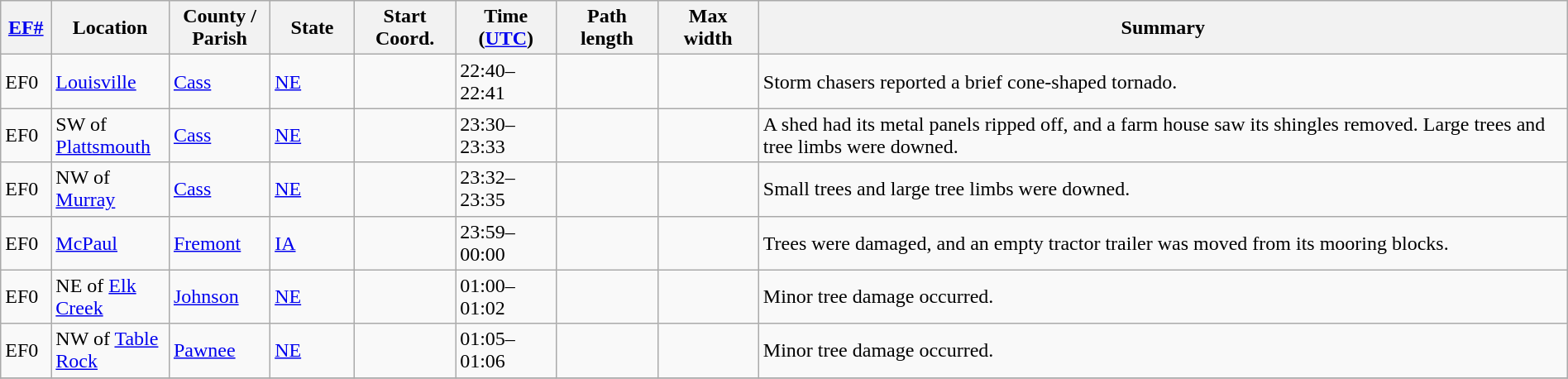<table class="wikitable sortable" style="width:100%;">
<tr>
<th scope="col"  style="width:3%; text-align:center;"><a href='#'>EF#</a></th>
<th scope="col"  style="width:7%; text-align:center;" class="unsortable">Location</th>
<th scope="col"  style="width:6%; text-align:center;" class="unsortable">County / Parish</th>
<th scope="col"  style="width:5%; text-align:center;">State</th>
<th scope="col"  style="width:6%; text-align:center;">Start Coord.</th>
<th scope="col"  style="width:6%; text-align:center;">Time (<a href='#'>UTC</a>)</th>
<th scope="col"  style="width:6%; text-align:center;">Path length</th>
<th scope="col"  style="width:6%; text-align:center;">Max width</th>
<th scope="col" class="unsortable" style="width:48%; text-align:center;">Summary</th>
</tr>
<tr>
<td bgcolor=>EF0</td>
<td><a href='#'>Louisville</a></td>
<td><a href='#'>Cass</a></td>
<td><a href='#'>NE</a></td>
<td></td>
<td>22:40–22:41</td>
<td></td>
<td></td>
<td>Storm chasers reported a brief cone-shaped tornado.</td>
</tr>
<tr>
<td bgcolor=>EF0</td>
<td>SW of <a href='#'>Plattsmouth</a></td>
<td><a href='#'>Cass</a></td>
<td><a href='#'>NE</a></td>
<td></td>
<td>23:30–23:33</td>
<td></td>
<td></td>
<td>A shed had its metal panels ripped off, and a farm house saw its shingles removed. Large trees and tree limbs were downed.</td>
</tr>
<tr>
<td bgcolor=>EF0</td>
<td>NW of <a href='#'>Murray</a></td>
<td><a href='#'>Cass</a></td>
<td><a href='#'>NE</a></td>
<td></td>
<td>23:32–23:35</td>
<td></td>
<td></td>
<td>Small trees and large tree limbs were downed.</td>
</tr>
<tr>
<td bgcolor=>EF0</td>
<td><a href='#'>McPaul</a></td>
<td><a href='#'>Fremont</a></td>
<td><a href='#'>IA</a></td>
<td></td>
<td>23:59–00:00</td>
<td></td>
<td></td>
<td>Trees were damaged, and an empty tractor trailer was moved from its mooring blocks.</td>
</tr>
<tr>
<td bgcolor=>EF0</td>
<td>NE of <a href='#'>Elk Creek</a></td>
<td><a href='#'>Johnson</a></td>
<td><a href='#'>NE</a></td>
<td></td>
<td>01:00–01:02</td>
<td></td>
<td></td>
<td>Minor tree damage occurred.</td>
</tr>
<tr>
<td bgcolor=>EF0</td>
<td>NW of <a href='#'>Table Rock</a></td>
<td><a href='#'>Pawnee</a></td>
<td><a href='#'>NE</a></td>
<td></td>
<td>01:05–01:06</td>
<td></td>
<td></td>
<td>Minor tree damage occurred.</td>
</tr>
<tr>
</tr>
</table>
